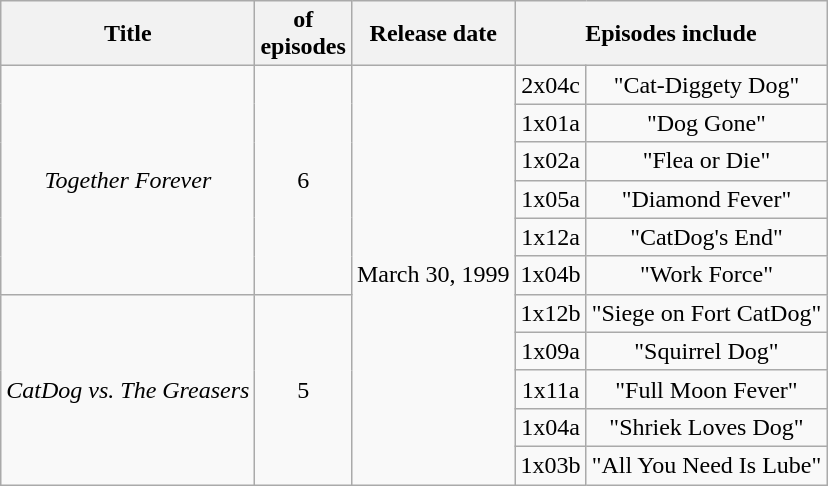<table class="wikitable" style="text-align:center;">
<tr>
<th>Title</th>
<th> of<br>episodes</th>
<th>Release date</th>
<th colspan=2>Episodes include</th>
</tr>
<tr>
<td rowspan=6><em>Together Forever</em></td>
<td rowspan=6>6</td>
<td rowspan=11>March 30, 1999</td>
<td>2x04c</td>
<td>"Cat-Diggety Dog"</td>
</tr>
<tr>
<td>1x01a</td>
<td>"Dog Gone"</td>
</tr>
<tr>
<td>1x02a</td>
<td>"Flea or Die"</td>
</tr>
<tr>
<td>1x05a</td>
<td>"Diamond Fever"</td>
</tr>
<tr>
<td>1x12a</td>
<td>"CatDog's End"</td>
</tr>
<tr>
<td>1x04b</td>
<td>"Work Force"</td>
</tr>
<tr>
<td rowspan=5><em>CatDog vs. The Greasers</em></td>
<td rowspan=5>5</td>
<td>1x12b</td>
<td>"Siege on Fort CatDog"</td>
</tr>
<tr>
<td>1x09a</td>
<td>"Squirrel Dog"</td>
</tr>
<tr>
<td>1x11a</td>
<td>"Full Moon Fever"</td>
</tr>
<tr>
<td>1x04a</td>
<td>"Shriek Loves Dog"</td>
</tr>
<tr>
<td>1x03b</td>
<td>"All You Need Is Lube"</td>
</tr>
</table>
